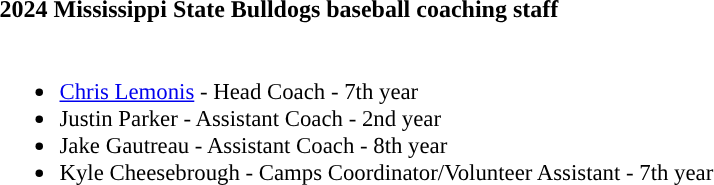<table class="toccolours" style="text-align: left;">
<tr>
<td colspan="9"><strong>2024 Mississippi State Bulldogs baseball coaching staff</strong></td>
</tr>
<tr>
<td style="font-size: 95%; vertical-align:top"><br><ul><li><a href='#'>Chris Lemonis</a> - Head Coach - 7th year</li><li>Justin Parker - Assistant Coach - 2nd year</li><li>Jake Gautreau - Assistant Coach - 8th year</li><li>Kyle Cheesebrough - Camps Coordinator/Volunteer Assistant - 7th year</li></ul></td>
</tr>
</table>
